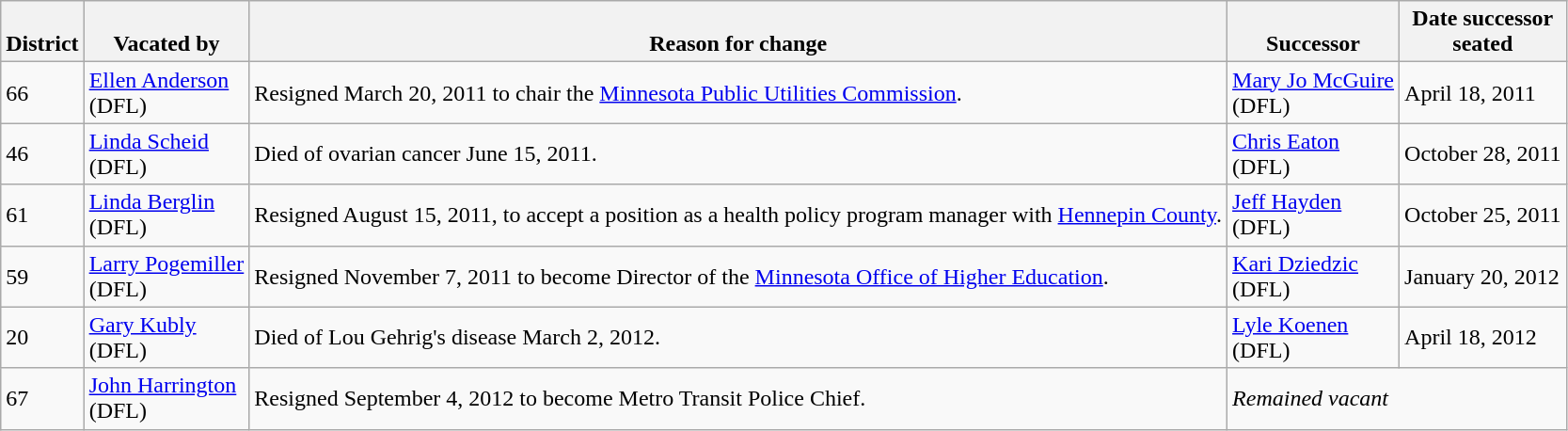<table class="wikitable sortable">
<tr style="vertical-align:bottom;">
<th>District</th>
<th>Vacated by</th>
<th>Reason for change</th>
<th>Successor</th>
<th>Date successor<br>seated</th>
</tr>
<tr>
<td>66</td>
<td nowrap ><a href='#'>Ellen Anderson</a><br>(DFL)</td>
<td>Resigned March 20, 2011 to chair the <a href='#'>Minnesota Public Utilities Commission</a>.</td>
<td nowrap ><a href='#'>Mary Jo McGuire</a><br>(DFL)</td>
<td>April 18, 2011</td>
</tr>
<tr>
<td>46</td>
<td nowrap ><a href='#'>Linda Scheid</a><br>(DFL)</td>
<td>Died of ovarian cancer June 15, 2011.</td>
<td nowrap ><a href='#'>Chris Eaton</a><br>(DFL)</td>
<td>October 28, 2011</td>
</tr>
<tr>
<td>61</td>
<td nowrap ><a href='#'>Linda Berglin</a><br>(DFL)</td>
<td>Resigned August 15, 2011, to accept a position as a health policy program manager with <a href='#'>Hennepin County</a>.</td>
<td nowrap ><a href='#'>Jeff Hayden</a><br>(DFL)</td>
<td>October 25, 2011</td>
</tr>
<tr>
<td>59</td>
<td nowrap ><a href='#'>Larry Pogemiller</a><br>(DFL)</td>
<td>Resigned November 7, 2011 to become Director of the <a href='#'>Minnesota Office of Higher Education</a>.</td>
<td nowrap ><a href='#'>Kari Dziedzic</a><br>(DFL)</td>
<td>January 20, 2012</td>
</tr>
<tr>
<td>20</td>
<td nowrap ><a href='#'>Gary Kubly</a><br>(DFL)</td>
<td>Died of Lou Gehrig's disease March 2, 2012.</td>
<td nowrap ><a href='#'>Lyle Koenen</a><br>(DFL)</td>
<td>April 18, 2012</td>
</tr>
<tr>
<td>67</td>
<td nowrap ><a href='#'>John Harrington</a><br>(DFL)</td>
<td>Resigned September 4, 2012 to become Metro Transit Police Chief.</td>
<td colspan="2"><em>Remained vacant</em></td>
</tr>
</table>
